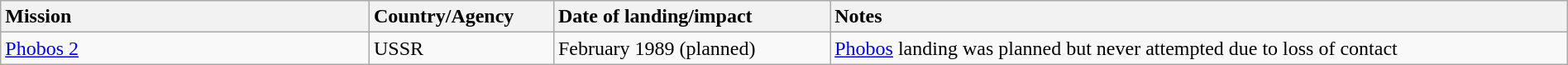<table class="wikitable sortable" width="100%">
<tr valign="top">
<th style="text-align:left" width="20%">Mission</th>
<th style="text-align:left" width="10%">Country/Agency</th>
<th style="text-align:left" width="15%">Date of landing/impact</th>
<th style="text-align:left" width="40%">Notes</th>
</tr>
<tr>
<td><a href='#'>Phobos 2</a></td>
<td> USSR</td>
<td>February 1989 (planned)</td>
<td><a href='#'>Phobos</a> landing was planned but never attempted due to loss of contact</td>
</tr>
</table>
